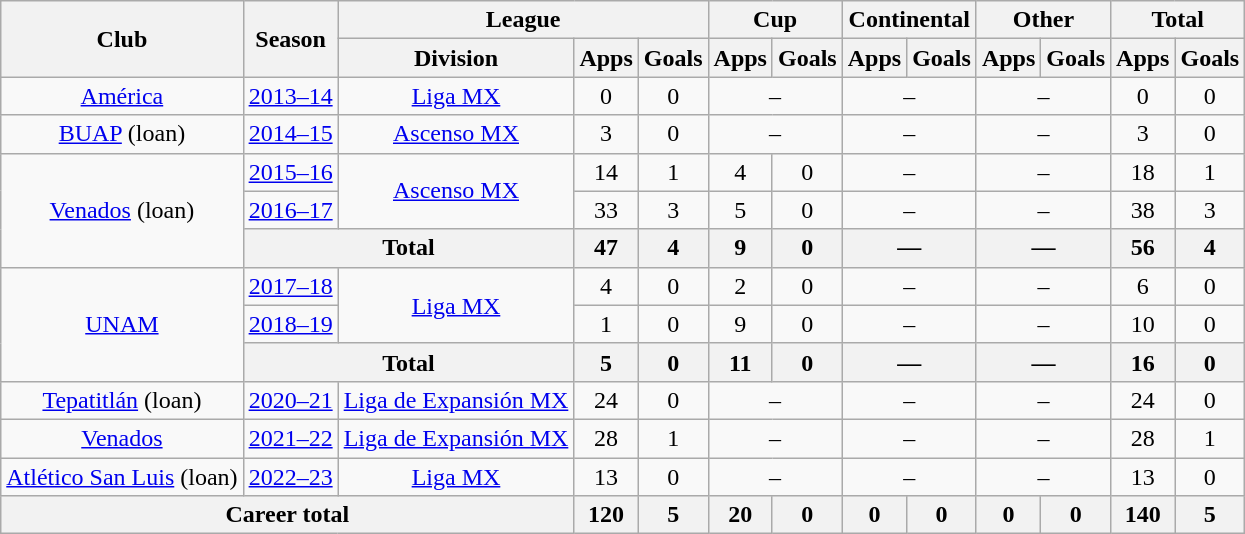<table class="wikitable" style="text-align: center">
<tr>
<th rowspan="2">Club</th>
<th rowspan="2">Season</th>
<th colspan="3">League</th>
<th colspan="2">Cup</th>
<th colspan="2">Continental</th>
<th colspan="2">Other</th>
<th colspan="2">Total</th>
</tr>
<tr>
<th>Division</th>
<th>Apps</th>
<th>Goals</th>
<th>Apps</th>
<th>Goals</th>
<th>Apps</th>
<th>Goals</th>
<th>Apps</th>
<th>Goals</th>
<th>Apps</th>
<th>Goals</th>
</tr>
<tr>
<td><a href='#'>América</a></td>
<td><a href='#'>2013–14</a></td>
<td><a href='#'>Liga MX</a></td>
<td>0</td>
<td>0</td>
<td colspan="2">–</td>
<td colspan="2">–</td>
<td colspan="2">–</td>
<td>0</td>
<td>0</td>
</tr>
<tr>
<td><a href='#'>BUAP</a> (loan)</td>
<td><a href='#'>2014–15</a></td>
<td><a href='#'>Ascenso MX</a></td>
<td>3</td>
<td>0</td>
<td colspan="2">–</td>
<td colspan="2">–</td>
<td colspan="2">–</td>
<td>3</td>
<td>0</td>
</tr>
<tr>
<td rowspan="3"><a href='#'>Venados</a> (loan)</td>
<td><a href='#'>2015–16</a></td>
<td rowspan="2"><a href='#'>Ascenso MX</a></td>
<td>14</td>
<td>1</td>
<td>4</td>
<td>0</td>
<td colspan="2">–</td>
<td colspan="2">–</td>
<td>18</td>
<td>1</td>
</tr>
<tr>
<td><a href='#'>2016–17</a></td>
<td>33</td>
<td>3</td>
<td>5</td>
<td>0</td>
<td colspan="2">–</td>
<td colspan="2">–</td>
<td>38</td>
<td>3</td>
</tr>
<tr>
<th colspan="2">Total</th>
<th>47</th>
<th>4</th>
<th>9</th>
<th>0</th>
<th colspan="2">—</th>
<th colspan="2">—</th>
<th>56</th>
<th>4</th>
</tr>
<tr>
<td rowspan="3"><a href='#'>UNAM</a></td>
<td><a href='#'>2017–18</a></td>
<td rowspan="2"><a href='#'>Liga MX</a></td>
<td>4</td>
<td>0</td>
<td>2</td>
<td>0</td>
<td colspan="2">–</td>
<td colspan="2">–</td>
<td>6</td>
<td>0</td>
</tr>
<tr>
<td><a href='#'>2018–19</a></td>
<td>1</td>
<td>0</td>
<td>9</td>
<td>0</td>
<td colspan="2">–</td>
<td colspan="2">–</td>
<td>10</td>
<td>0</td>
</tr>
<tr>
<th colspan="2">Total</th>
<th>5</th>
<th>0</th>
<th>11</th>
<th>0</th>
<th colspan="2">—</th>
<th colspan="2">—</th>
<th>16</th>
<th>0</th>
</tr>
<tr>
<td><a href='#'>Tepatitlán</a> (loan)</td>
<td><a href='#'>2020–21</a></td>
<td><a href='#'>Liga de Expansión MX</a></td>
<td>24</td>
<td>0</td>
<td colspan="2">–</td>
<td colspan="2">–</td>
<td colspan="2">–</td>
<td>24</td>
<td>0</td>
</tr>
<tr>
<td><a href='#'>Venados</a></td>
<td><a href='#'>2021–22</a></td>
<td><a href='#'>Liga de Expansión MX</a></td>
<td>28</td>
<td>1</td>
<td colspan="2">–</td>
<td colspan="2">–</td>
<td colspan="2">–</td>
<td>28</td>
<td>1</td>
</tr>
<tr>
<td><a href='#'>Atlético San Luis</a> (loan)</td>
<td><a href='#'>2022–23</a></td>
<td><a href='#'>Liga MX</a></td>
<td>13</td>
<td>0</td>
<td colspan="2">–</td>
<td colspan="2">–</td>
<td colspan="2">–</td>
<td>13</td>
<td>0</td>
</tr>
<tr>
<th colspan="3"><strong>Career total</strong></th>
<th>120</th>
<th>5</th>
<th>20</th>
<th>0</th>
<th>0</th>
<th>0</th>
<th>0</th>
<th>0</th>
<th>140</th>
<th>5</th>
</tr>
</table>
